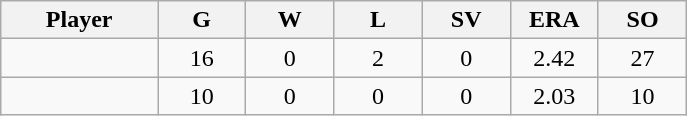<table class="wikitable sortable">
<tr>
<th bgcolor="#DDDDFF" width="16%">Player</th>
<th bgcolor="#DDDDFF" width="9%">G</th>
<th bgcolor="#DDDDFF" width="9%">W</th>
<th bgcolor="#DDDDFF" width="9%">L</th>
<th bgcolor="#DDDDFF" width="9%">SV</th>
<th bgcolor="#DDDDFF" width="9%">ERA</th>
<th bgcolor="#DDDDFF" width="9%">SO</th>
</tr>
<tr align="center">
<td></td>
<td>16</td>
<td>0</td>
<td>2</td>
<td>0</td>
<td>2.42</td>
<td>27</td>
</tr>
<tr align="center">
<td></td>
<td>10</td>
<td>0</td>
<td>0</td>
<td>0</td>
<td>2.03</td>
<td>10</td>
</tr>
</table>
